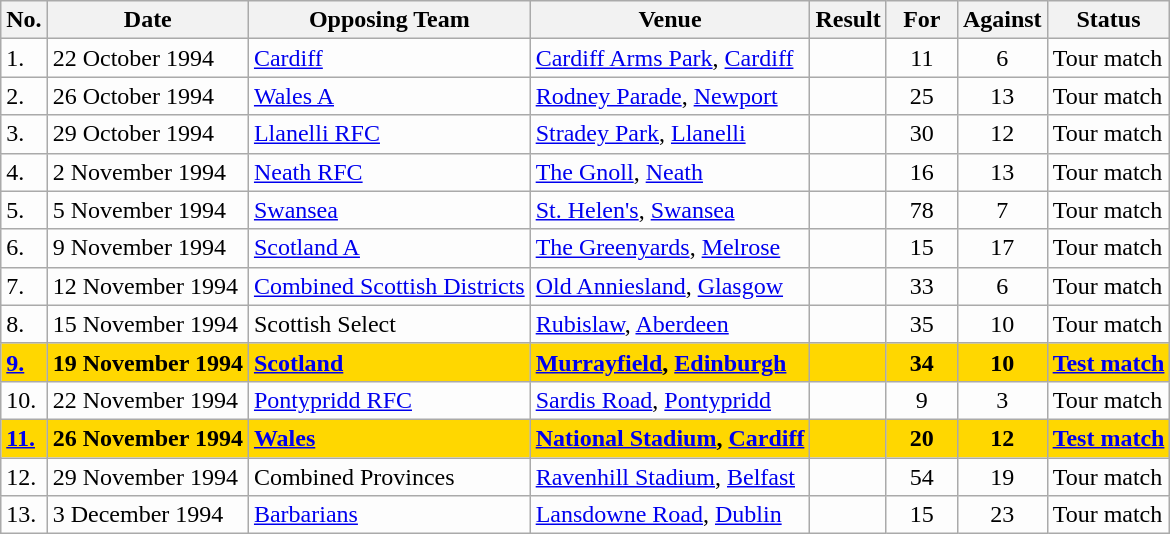<table class=wikitable>
<tr>
<th>No.</th>
<th>Date</th>
<th>Opposing Team</th>
<th>Venue</th>
<th>Result</th>
<th>For</th>
<th>Against</th>
<th>Status</th>
</tr>
<tr bgcolor=#fdfdfd>
<td>1.</td>
<td>22 October 1994</td>
<td><a href='#'>Cardiff</a></td>
<td><a href='#'>Cardiff Arms Park</a>, <a href='#'>Cardiff</a></td>
<td></td>
<td align=center width=40>11</td>
<td align=center width=40>6</td>
<td>Tour match</td>
</tr>
<tr bgcolor=#fdfdfd>
<td>2.</td>
<td>26 October 1994</td>
<td><a href='#'>Wales A</a></td>
<td><a href='#'>Rodney Parade</a>, <a href='#'>Newport</a></td>
<td></td>
<td align=center width=40>25</td>
<td align=center width=40>13</td>
<td>Tour match</td>
</tr>
<tr bgcolor=#fdfdfd>
<td>3.</td>
<td>29 October 1994</td>
<td><a href='#'>Llanelli RFC</a></td>
<td><a href='#'>Stradey Park</a>, <a href='#'>Llanelli</a></td>
<td></td>
<td align=center width=40>30</td>
<td align=center width=40>12</td>
<td>Tour match</td>
</tr>
<tr bgcolor=#fdfdfd>
<td>4.</td>
<td>2 November 1994</td>
<td><a href='#'>Neath RFC</a></td>
<td><a href='#'>The Gnoll</a>, <a href='#'>Neath</a></td>
<td></td>
<td align=center width=40>16</td>
<td align=center width=40>13</td>
<td>Tour match</td>
</tr>
<tr bgcolor=#fdfdfd>
<td>5.</td>
<td>5 November 1994</td>
<td><a href='#'>Swansea</a></td>
<td><a href='#'>St. Helen's</a>, <a href='#'>Swansea</a></td>
<td></td>
<td align=center width=40>78</td>
<td align=center width=40>7</td>
<td>Tour match</td>
</tr>
<tr bgcolor=#fdfdfd>
<td>6.</td>
<td>9 November 1994</td>
<td><a href='#'>Scotland A</a></td>
<td><a href='#'>The Greenyards</a>, <a href='#'>Melrose</a></td>
<td></td>
<td align=center width=40>15</td>
<td align=center width=40>17</td>
<td>Tour match</td>
</tr>
<tr bgcolor=#fdfdfd>
<td>7.</td>
<td>12 November 1994</td>
<td><a href='#'>Combined Scottish Districts</a></td>
<td><a href='#'>Old Anniesland</a>, <a href='#'>Glasgow</a></td>
<td></td>
<td align=center width=40>33</td>
<td align=center width=40>6</td>
<td>Tour match</td>
</tr>
<tr bgcolor=#fdfdfd>
<td>8.</td>
<td>15 November 1994</td>
<td>Scottish Select</td>
<td><a href='#'>Rubislaw</a>, <a href='#'>Aberdeen</a></td>
<td></td>
<td align=center width=40>35</td>
<td align=center width=40>10</td>
<td>Tour match</td>
</tr>
<tr bgcolor=gold>
<td><a href='#'><strong>9.</strong></a></td>
<td><strong>19 November 1994</strong></td>
<td><strong><a href='#'>Scotland</a></strong></td>
<td><strong><a href='#'>Murrayfield</a>, <a href='#'>Edinburgh</a></strong></td>
<td></td>
<td align=center width=40><strong>34</strong></td>
<td align=center width=40><strong>10</strong></td>
<td><strong><a href='#'>Test match</a></strong></td>
</tr>
<tr bgcolor=#fdfdfd>
<td>10.</td>
<td>22 November 1994</td>
<td><a href='#'>Pontypridd RFC</a></td>
<td><a href='#'>Sardis Road</a>, <a href='#'>Pontypridd</a></td>
<td></td>
<td align=center width=40>9</td>
<td align=center width=40>3</td>
<td>Tour match</td>
</tr>
<tr bgcolor=gold>
<td><a href='#'><strong>11.</strong></a></td>
<td><strong>26 November 1994</strong></td>
<td><strong><a href='#'>Wales</a></strong></td>
<td><strong><a href='#'>National Stadium</a>, <a href='#'>Cardiff</a></strong></td>
<td></td>
<td align=center width=40><strong>20</strong></td>
<td align=center width=40><strong>12</strong></td>
<td><strong><a href='#'>Test match</a></strong></td>
</tr>
<tr bgcolor=#fdfdfd>
<td>12.</td>
<td>29 November 1994</td>
<td>Combined Provinces</td>
<td><a href='#'>Ravenhill Stadium</a>, <a href='#'>Belfast</a></td>
<td></td>
<td align=center width=40>54</td>
<td align=center width=40>19</td>
<td>Tour match</td>
</tr>
<tr bgcolor=#fdfdfd>
<td>13.</td>
<td>3 December 1994</td>
<td><a href='#'>Barbarians</a></td>
<td><a href='#'>Lansdowne Road</a>, <a href='#'>Dublin</a></td>
<td></td>
<td align=center width=40>15</td>
<td align=center width=40>23</td>
<td>Tour match</td>
</tr>
</table>
